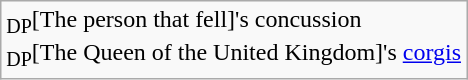<table class="wikitable">
<tr>
<td><sub>DP</sub>[The person that fell]'s concussion<br><sub>DP</sub>[The Queen of the United Kingdom]'s <a href='#'>corgis</a></td>
</tr>
</table>
